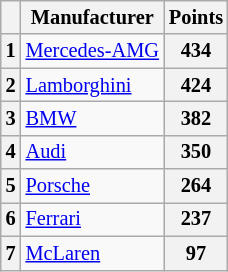<table class="wikitable" style="font-size: 85%;">
<tr>
<th></th>
<th>Manufacturer</th>
<th>Points</th>
</tr>
<tr>
<th>1</th>
<td> <a href='#'>Mercedes-AMG</a></td>
<th>434</th>
</tr>
<tr>
<th>2</th>
<td> <a href='#'>Lamborghini</a></td>
<th>424</th>
</tr>
<tr>
<th>3</th>
<td> <a href='#'>BMW</a></td>
<th>382</th>
</tr>
<tr>
<th>4</th>
<td> <a href='#'>Audi</a></td>
<th>350</th>
</tr>
<tr>
<th>5</th>
<td> <a href='#'>Porsche</a></td>
<th>264</th>
</tr>
<tr>
<th>6</th>
<td> <a href='#'>Ferrari</a></td>
<th>237</th>
</tr>
<tr>
<th>7</th>
<td> <a href='#'>McLaren</a></td>
<th>97</th>
</tr>
</table>
